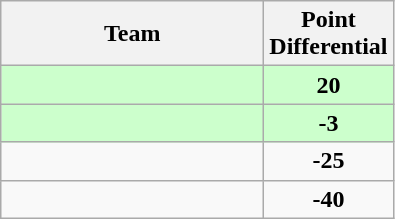<table class="wikitable" style="text-align:center;">
<tr>
<th style="width:10.5em;">Team</th>
<th style="width:1.5em;">Point Differential</th>
</tr>
<tr bgcolor=#cfc>
<td align="left"></td>
<td><strong>20</strong></td>
</tr>
<tr bgcolor="#cfc">
<td align="left"></td>
<td><strong>-3</strong></td>
</tr>
<tr>
<td align="left"></td>
<td><strong>-25</strong></td>
</tr>
<tr>
<td align="left"></td>
<td><strong>-40</strong></td>
</tr>
</table>
